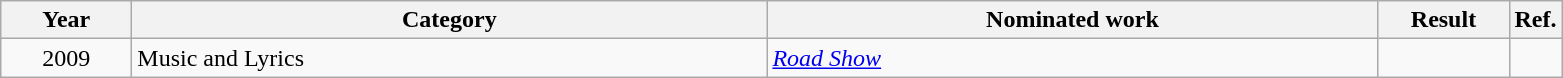<table class=wikitable>
<tr>
<th scope="col" style="width:5em;">Year</th>
<th scope="col" style="width:26em;">Category</th>
<th scope="col" style="width:25em;">Nominated work</th>
<th scope="col" style="width:5em;">Result</th>
<th>Ref.</th>
</tr>
<tr>
<td style="text-align:center;">2009</td>
<td>Music and Lyrics</td>
<td><em><a href='#'>Road Show</a></em></td>
<td></td>
<td align="center"></td>
</tr>
</table>
